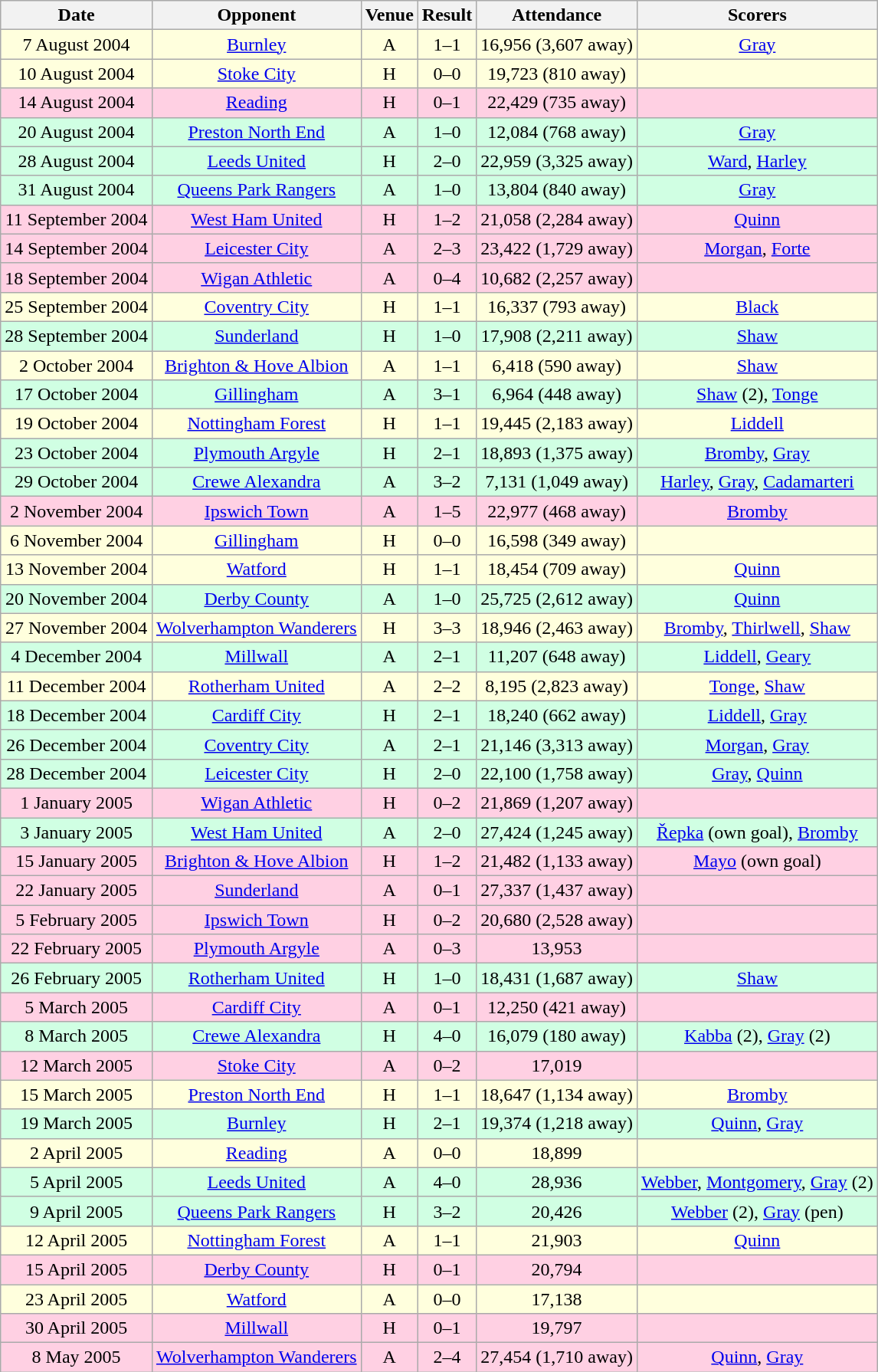<table class="wikitable sortable" style="font-size:100%; text-align:center">
<tr>
<th>Date</th>
<th>Opponent</th>
<th>Venue</th>
<th>Result</th>
<th>Attendance</th>
<th>Scorers</th>
</tr>
<tr style="background-color: #ffffdd;">
<td>7 August 2004</td>
<td><a href='#'>Burnley</a></td>
<td>A</td>
<td>1–1</td>
<td>16,956 (3,607 away)</td>
<td><a href='#'>Gray</a></td>
</tr>
<tr style="background-color: #ffffdd;">
<td>10 August 2004</td>
<td><a href='#'>Stoke City</a></td>
<td>H</td>
<td>0–0</td>
<td>19,723 (810 away)</td>
<td></td>
</tr>
<tr style="background-color: #ffd0e3;">
<td>14 August 2004</td>
<td><a href='#'>Reading</a></td>
<td>H</td>
<td>0–1</td>
<td>22,429 (735 away)</td>
<td></td>
</tr>
<tr style="background-color: #d0ffe3;">
<td>20 August 2004</td>
<td><a href='#'>Preston North End</a></td>
<td>A</td>
<td>1–0</td>
<td>12,084 (768 away)</td>
<td><a href='#'>Gray</a></td>
</tr>
<tr style="background-color: #d0ffe3;">
<td>28 August 2004</td>
<td><a href='#'>Leeds United</a></td>
<td>H</td>
<td>2–0</td>
<td>22,959 (3,325 away)</td>
<td><a href='#'>Ward</a>, <a href='#'>Harley</a></td>
</tr>
<tr style="background-color: #d0ffe3;">
<td>31 August 2004</td>
<td><a href='#'>Queens Park Rangers</a></td>
<td>A</td>
<td>1–0</td>
<td>13,804 (840 away)</td>
<td><a href='#'>Gray</a></td>
</tr>
<tr style="background-color: #ffd0e3;">
<td>11 September 2004</td>
<td><a href='#'>West Ham United</a></td>
<td>H</td>
<td>1–2</td>
<td>21,058 (2,284 away)</td>
<td><a href='#'>Quinn</a></td>
</tr>
<tr style="background-color: #ffd0e3;">
<td>14 September 2004</td>
<td><a href='#'>Leicester City</a></td>
<td>A</td>
<td>2–3</td>
<td>23,422 (1,729 away)</td>
<td><a href='#'>Morgan</a>, <a href='#'>Forte</a></td>
</tr>
<tr style="background-color: #ffd0e3;">
<td>18 September 2004</td>
<td><a href='#'>Wigan Athletic</a></td>
<td>A</td>
<td>0–4</td>
<td>10,682 (2,257 away)</td>
<td></td>
</tr>
<tr style="background-color: #ffffdd;">
<td>25 September 2004</td>
<td><a href='#'>Coventry City</a></td>
<td>H</td>
<td>1–1</td>
<td>16,337 (793 away)</td>
<td><a href='#'>Black</a></td>
</tr>
<tr style="background-color: #d0ffe3;">
<td>28 September 2004</td>
<td><a href='#'>Sunderland</a></td>
<td>H</td>
<td>1–0</td>
<td>17,908 (2,211 away)</td>
<td><a href='#'>Shaw</a></td>
</tr>
<tr style="background-color: #ffffdd;">
<td>2 October 2004</td>
<td><a href='#'>Brighton & Hove Albion</a></td>
<td>A</td>
<td>1–1</td>
<td>6,418 (590 away)</td>
<td><a href='#'>Shaw</a></td>
</tr>
<tr style="background-color: #d0ffe3;">
<td>17 October 2004</td>
<td><a href='#'>Gillingham</a></td>
<td>A</td>
<td>3–1</td>
<td>6,964 (448 away)</td>
<td><a href='#'>Shaw</a> (2), <a href='#'>Tonge</a></td>
</tr>
<tr style="background-color: #ffffdd;">
<td>19 October 2004</td>
<td><a href='#'>Nottingham Forest</a></td>
<td>H</td>
<td>1–1</td>
<td>19,445 (2,183 away)</td>
<td><a href='#'>Liddell</a></td>
</tr>
<tr style="background-color: #d0ffe3;">
<td>23 October 2004</td>
<td><a href='#'>Plymouth Argyle</a></td>
<td>H</td>
<td>2–1</td>
<td>18,893 (1,375 away)</td>
<td><a href='#'>Bromby</a>, <a href='#'>Gray</a></td>
</tr>
<tr style="background-color: #d0ffe3;">
<td>29 October 2004</td>
<td><a href='#'>Crewe Alexandra</a></td>
<td>A</td>
<td>3–2</td>
<td>7,131 (1,049 away)</td>
<td><a href='#'>Harley</a>, <a href='#'>Gray</a>, <a href='#'>Cadamarteri</a></td>
</tr>
<tr style="background-color: #ffd0e3;">
<td>2 November 2004</td>
<td><a href='#'>Ipswich Town</a></td>
<td>A</td>
<td>1–5</td>
<td>22,977 (468 away)</td>
<td><a href='#'>Bromby</a></td>
</tr>
<tr style="background-color: #ffffdd;">
<td>6 November 2004</td>
<td><a href='#'>Gillingham</a></td>
<td>H</td>
<td>0–0</td>
<td>16,598 (349 away)</td>
<td></td>
</tr>
<tr style="background-color: #ffffdd;">
<td>13 November 2004</td>
<td><a href='#'>Watford</a></td>
<td>H</td>
<td>1–1</td>
<td>18,454 (709 away)</td>
<td><a href='#'>Quinn</a></td>
</tr>
<tr style="background-color: #d0ffe3;">
<td>20 November 2004</td>
<td><a href='#'>Derby County</a></td>
<td>A</td>
<td>1–0</td>
<td>25,725 (2,612 away)</td>
<td><a href='#'>Quinn</a></td>
</tr>
<tr style="background-color: #ffffdd;">
<td>27 November 2004</td>
<td><a href='#'>Wolverhampton Wanderers</a></td>
<td>H</td>
<td>3–3</td>
<td>18,946 (2,463 away)</td>
<td><a href='#'>Bromby</a>, <a href='#'>Thirlwell</a>, <a href='#'>Shaw</a></td>
</tr>
<tr style="background-color: #d0ffe3;">
<td>4 December 2004</td>
<td><a href='#'>Millwall</a></td>
<td>A</td>
<td>2–1</td>
<td>11,207 (648 away)</td>
<td><a href='#'>Liddell</a>, <a href='#'>Geary</a></td>
</tr>
<tr style="background-color: #ffffdd;">
<td>11 December 2004</td>
<td><a href='#'>Rotherham United</a></td>
<td>A</td>
<td>2–2</td>
<td>8,195 (2,823 away)</td>
<td><a href='#'>Tonge</a>, <a href='#'>Shaw</a></td>
</tr>
<tr style="background-color: #d0ffe3;">
<td>18 December 2004</td>
<td><a href='#'>Cardiff City</a></td>
<td>H</td>
<td>2–1</td>
<td>18,240 (662 away)</td>
<td><a href='#'>Liddell</a>, <a href='#'>Gray</a></td>
</tr>
<tr style="background-color: #d0ffe3;">
<td>26 December 2004</td>
<td><a href='#'>Coventry City</a></td>
<td>A</td>
<td>2–1</td>
<td>21,146 (3,313 away)</td>
<td><a href='#'>Morgan</a>, <a href='#'>Gray</a></td>
</tr>
<tr style="background-color: #d0ffe3;">
<td>28 December 2004</td>
<td><a href='#'>Leicester City</a></td>
<td>H</td>
<td>2–0</td>
<td>22,100 (1,758 away)</td>
<td><a href='#'>Gray</a>, <a href='#'>Quinn</a></td>
</tr>
<tr style="background-color: #ffd0e3;">
<td>1 January 2005</td>
<td><a href='#'>Wigan Athletic</a></td>
<td>H</td>
<td>0–2</td>
<td>21,869 (1,207 away)</td>
<td></td>
</tr>
<tr style="background-color: #d0ffe3;">
<td>3 January 2005</td>
<td><a href='#'>West Ham United</a></td>
<td>A</td>
<td>2–0</td>
<td>27,424 (1,245 away)</td>
<td><a href='#'>Řepka</a> (own goal), <a href='#'>Bromby</a></td>
</tr>
<tr style="background-color: #ffd0e3;">
<td>15 January 2005</td>
<td><a href='#'>Brighton & Hove Albion</a></td>
<td>H</td>
<td>1–2</td>
<td>21,482 (1,133 away)</td>
<td><a href='#'>Mayo</a> (own goal)</td>
</tr>
<tr style="background-color: #ffd0e3;">
<td>22 January 2005</td>
<td><a href='#'>Sunderland</a></td>
<td>A</td>
<td>0–1</td>
<td>27,337 (1,437 away)</td>
<td></td>
</tr>
<tr style="background-color: #ffd0e3;">
<td>5 February 2005</td>
<td><a href='#'>Ipswich Town</a></td>
<td>H</td>
<td>0–2</td>
<td>20,680 (2,528 away)</td>
<td></td>
</tr>
<tr style="background-color: #ffd0e3;">
<td>22 February 2005</td>
<td><a href='#'>Plymouth Argyle</a></td>
<td>A</td>
<td>0–3</td>
<td>13,953</td>
<td></td>
</tr>
<tr style="background-color: #d0ffe3;">
<td>26 February 2005</td>
<td><a href='#'>Rotherham United</a></td>
<td>H</td>
<td>1–0</td>
<td>18,431 (1,687 away)</td>
<td><a href='#'>Shaw</a></td>
</tr>
<tr style="background-color: #ffd0e3;">
<td>5 March 2005</td>
<td><a href='#'>Cardiff City</a></td>
<td>A</td>
<td>0–1</td>
<td>12,250 (421 away)</td>
<td></td>
</tr>
<tr style="background-color: #d0ffe3;">
<td>8 March 2005</td>
<td><a href='#'>Crewe Alexandra</a></td>
<td>H</td>
<td>4–0</td>
<td>16,079 (180 away)</td>
<td><a href='#'>Kabba</a> (2), <a href='#'>Gray</a> (2)</td>
</tr>
<tr style="background-color: #ffd0e3;">
<td>12 March 2005</td>
<td><a href='#'>Stoke City</a></td>
<td>A</td>
<td>0–2</td>
<td>17,019</td>
<td></td>
</tr>
<tr style="background-color: #ffffdd;">
<td>15 March 2005</td>
<td><a href='#'>Preston North End</a></td>
<td>H</td>
<td>1–1</td>
<td>18,647 (1,134 away)</td>
<td><a href='#'>Bromby</a></td>
</tr>
<tr style="background-color: #d0ffe3;">
<td>19 March 2005</td>
<td><a href='#'>Burnley</a></td>
<td>H</td>
<td>2–1</td>
<td>19,374 (1,218 away)</td>
<td><a href='#'>Quinn</a>, <a href='#'>Gray</a></td>
</tr>
<tr style="background-color: #ffffdd;">
<td>2 April 2005</td>
<td><a href='#'>Reading</a></td>
<td>A</td>
<td>0–0</td>
<td>18,899</td>
<td></td>
</tr>
<tr style="background-color: #d0ffe3;">
<td>5 April 2005</td>
<td><a href='#'>Leeds United</a></td>
<td>A</td>
<td>4–0</td>
<td>28,936</td>
<td><a href='#'>Webber</a>, <a href='#'>Montgomery</a>, <a href='#'>Gray</a> (2)</td>
</tr>
<tr style="background-color: #d0ffe3;">
<td>9 April 2005</td>
<td><a href='#'>Queens Park Rangers</a></td>
<td>H</td>
<td>3–2</td>
<td>20,426</td>
<td><a href='#'>Webber</a> (2), <a href='#'>Gray</a> (pen)</td>
</tr>
<tr style="background-color: #ffffdd;">
<td>12 April 2005</td>
<td><a href='#'>Nottingham Forest</a></td>
<td>A</td>
<td>1–1</td>
<td>21,903</td>
<td><a href='#'>Quinn</a></td>
</tr>
<tr style="background-color: #ffd0e3;">
<td>15 April 2005</td>
<td><a href='#'>Derby County</a></td>
<td>H</td>
<td>0–1</td>
<td>20,794</td>
<td></td>
</tr>
<tr style="background-color: #ffffdd;">
<td>23 April 2005</td>
<td><a href='#'>Watford</a></td>
<td>A</td>
<td>0–0</td>
<td>17,138</td>
<td></td>
</tr>
<tr style="background-color: #ffd0e3;">
<td>30 April 2005</td>
<td><a href='#'>Millwall</a></td>
<td>H</td>
<td>0–1</td>
<td>19,797</td>
<td></td>
</tr>
<tr style="background-color: #ffd0e3;">
<td>8 May 2005</td>
<td><a href='#'>Wolverhampton Wanderers</a></td>
<td>A</td>
<td>2–4</td>
<td>27,454 (1,710 away)</td>
<td><a href='#'>Quinn</a>, <a href='#'>Gray</a></td>
</tr>
</table>
